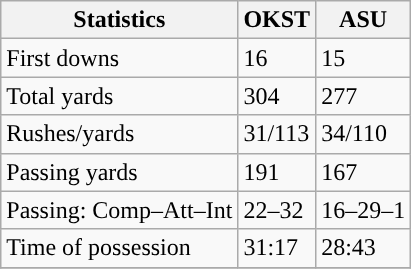<table class="wikitable" style="float: left;">
<tr>
<th>Statistics</th>
<th>OKST</th>
<th>ASU</th>
</tr>
<tr>
<td>First downs</td>
<td>16</td>
<td>15</td>
</tr>
<tr>
<td>Total yards</td>
<td>304</td>
<td>277</td>
</tr>
<tr>
<td>Rushes/yards</td>
<td>31/113</td>
<td>34/110</td>
</tr>
<tr>
<td>Passing yards</td>
<td>191</td>
<td>167</td>
</tr>
<tr>
<td>Passing: Comp–Att–Int</td>
<td>22–32</td>
<td>16–29–1</td>
</tr>
<tr>
<td>Time of possession</td>
<td>31:17</td>
<td>28:43</td>
</tr>
<tr>
</tr>
</table>
